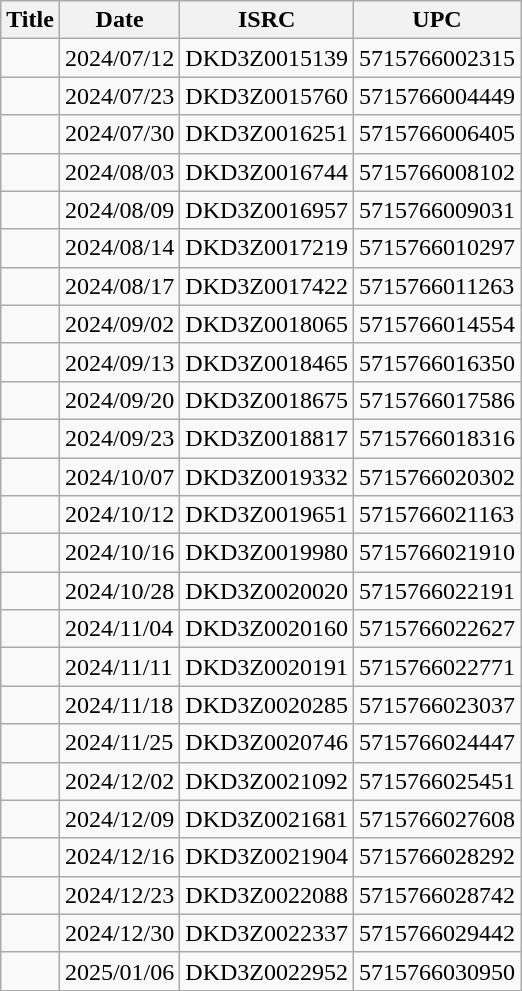<table class="wikitable sortable mw-collapsible">
<tr>
<th>Title</th>
<th>Date</th>
<th>ISRC</th>
<th>UPC</th>
</tr>
<tr>
<td></td>
<td>2024/07/12</td>
<td>DKD3Z0015139</td>
<td>5715766002315</td>
</tr>
<tr>
<td></td>
<td>2024/07/23</td>
<td>DKD3Z0015760</td>
<td>5715766004449</td>
</tr>
<tr>
<td></td>
<td>2024/07/30</td>
<td>DKD3Z0016251</td>
<td>5715766006405</td>
</tr>
<tr>
<td></td>
<td>2024/08/03</td>
<td>DKD3Z0016744</td>
<td>5715766008102</td>
</tr>
<tr>
<td></td>
<td>2024/08/09</td>
<td>DKD3Z0016957</td>
<td>5715766009031</td>
</tr>
<tr>
<td></td>
<td>2024/08/14</td>
<td>DKD3Z0017219</td>
<td>5715766010297</td>
</tr>
<tr>
<td></td>
<td>2024/08/17</td>
<td>DKD3Z0017422</td>
<td>5715766011263</td>
</tr>
<tr>
<td></td>
<td>2024/09/02</td>
<td>DKD3Z0018065</td>
<td>5715766014554</td>
</tr>
<tr>
<td></td>
<td>2024/09/13</td>
<td>DKD3Z0018465</td>
<td>5715766016350</td>
</tr>
<tr>
<td></td>
<td>2024/09/20</td>
<td>DKD3Z0018675</td>
<td>5715766017586</td>
</tr>
<tr>
<td></td>
<td>2024/09/23</td>
<td>DKD3Z0018817</td>
<td>5715766018316</td>
</tr>
<tr>
<td></td>
<td>2024/10/07</td>
<td>DKD3Z0019332</td>
<td>5715766020302</td>
</tr>
<tr>
<td></td>
<td>2024/10/12</td>
<td>DKD3Z0019651</td>
<td>5715766021163</td>
</tr>
<tr>
<td></td>
<td>2024/10/16</td>
<td>DKD3Z0019980</td>
<td>5715766021910</td>
</tr>
<tr>
<td></td>
<td>2024/10/28</td>
<td>DKD3Z0020020</td>
<td>5715766022191</td>
</tr>
<tr>
<td></td>
<td>2024/11/04</td>
<td>DKD3Z0020160</td>
<td>5715766022627</td>
</tr>
<tr>
<td></td>
<td>2024/11/11</td>
<td>DKD3Z0020191</td>
<td>5715766022771</td>
</tr>
<tr>
<td></td>
<td>2024/11/18</td>
<td>DKD3Z0020285</td>
<td>5715766023037</td>
</tr>
<tr>
<td></td>
<td>2024/11/25</td>
<td>DKD3Z0020746</td>
<td>5715766024447</td>
</tr>
<tr>
<td></td>
<td>2024/12/02</td>
<td>DKD3Z0021092</td>
<td>5715766025451</td>
</tr>
<tr>
<td></td>
<td>2024/12/09</td>
<td>DKD3Z0021681</td>
<td>5715766027608</td>
</tr>
<tr>
<td></td>
<td>2024/12/16</td>
<td>DKD3Z0021904</td>
<td>5715766028292</td>
</tr>
<tr>
<td></td>
<td>2024/12/23</td>
<td>DKD3Z0022088</td>
<td>5715766028742</td>
</tr>
<tr>
<td></td>
<td>2024/12/30</td>
<td>DKD3Z0022337</td>
<td>5715766029442</td>
</tr>
<tr>
<td></td>
<td>2025/01/06</td>
<td>DKD3Z0022952</td>
<td>5715766030950</td>
</tr>
</table>
